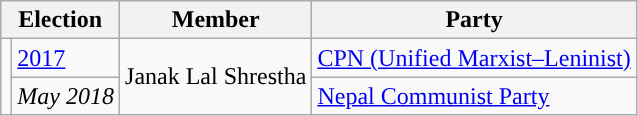<table class="wikitable">
<tr>
<th colspan="2">Election</th>
<th>Member</th>
<th>Party</th>
</tr>
<tr>
<td rowspan="2" style="background-color:"></td>
<td><a href='#'>2017</a></td>
<td rowspan="2">Janak Lal Shrestha</td>
<td><a href='#'>CPN (Unified Marxist–Leninist)</a></td>
</tr>
<tr>
<td><em>May 2018</em></td>
<td><a href='#'>Nepal Communist Party</a></td>
</tr>
</table>
